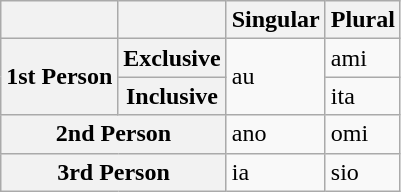<table class="wikitable">
<tr>
<th></th>
<th></th>
<th>Singular</th>
<th>Plural</th>
</tr>
<tr>
<th rowspan="2">1st Person</th>
<th>Exclusive</th>
<td rowspan="2">au</td>
<td>ami</td>
</tr>
<tr>
<th>Inclusive</th>
<td>ita</td>
</tr>
<tr>
<th colspan="2">2nd Person</th>
<td>ano</td>
<td>omi</td>
</tr>
<tr>
<th colspan="2">3rd Person</th>
<td>ia</td>
<td>sio</td>
</tr>
</table>
